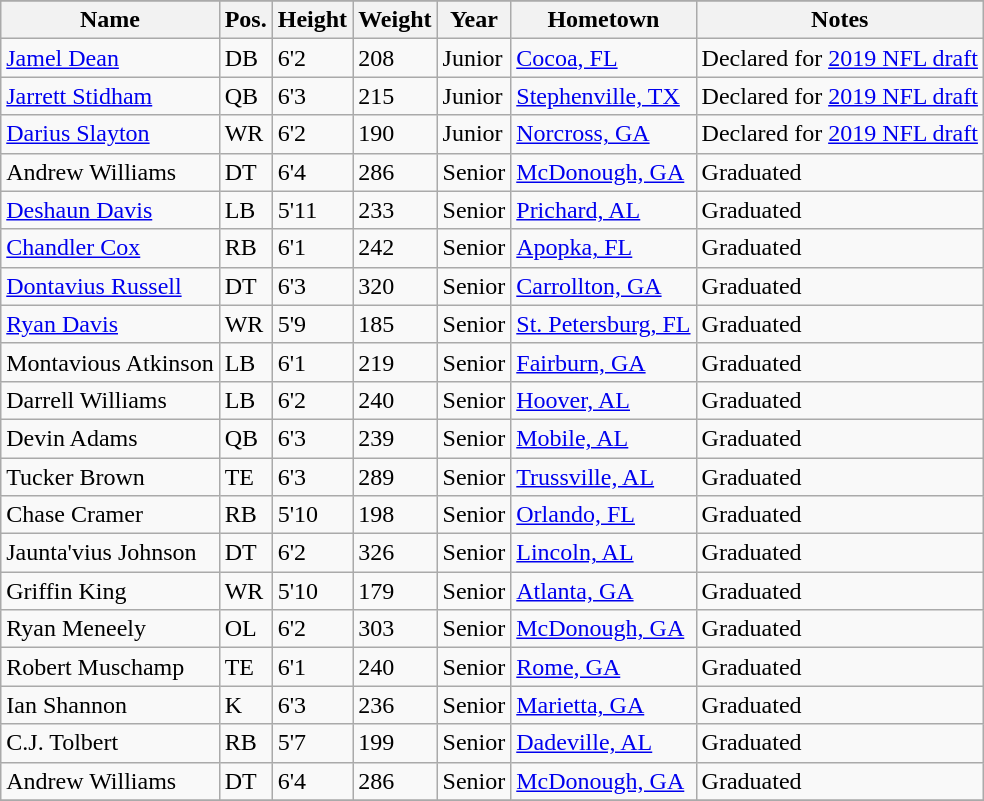<table class="wikitable sortable collapsible collapsed">
<tr>
</tr>
<tr>
<th>Name</th>
<th>Pos.</th>
<th>Height</th>
<th>Weight</th>
<th>Year</th>
<th>Hometown</th>
<th class="unsortable">Notes</th>
</tr>
<tr>
<td><a href='#'>Jamel Dean</a></td>
<td>DB</td>
<td>6'2</td>
<td>208</td>
<td>Junior</td>
<td><a href='#'>Cocoa, FL</a></td>
<td>Declared for <a href='#'>2019 NFL draft</a></td>
</tr>
<tr>
<td><a href='#'>Jarrett Stidham</a></td>
<td>QB</td>
<td>6'3</td>
<td>215</td>
<td>Junior</td>
<td><a href='#'>Stephenville, TX</a></td>
<td>Declared for <a href='#'>2019 NFL draft</a></td>
</tr>
<tr>
<td><a href='#'>Darius Slayton</a></td>
<td>WR</td>
<td>6'2</td>
<td>190</td>
<td>Junior</td>
<td><a href='#'>Norcross, GA</a></td>
<td>Declared for <a href='#'>2019 NFL draft</a></td>
</tr>
<tr>
<td>Andrew Williams</td>
<td>DT</td>
<td>6'4</td>
<td>286</td>
<td>Senior</td>
<td><a href='#'>McDonough, GA</a></td>
<td>Graduated</td>
</tr>
<tr>
<td><a href='#'>Deshaun Davis</a></td>
<td>LB</td>
<td>5'11</td>
<td>233</td>
<td>Senior</td>
<td><a href='#'>Prichard, AL</a></td>
<td>Graduated</td>
</tr>
<tr>
<td><a href='#'>Chandler Cox</a></td>
<td>RB</td>
<td>6'1</td>
<td>242</td>
<td>Senior</td>
<td><a href='#'>Apopka, FL</a></td>
<td>Graduated</td>
</tr>
<tr>
<td><a href='#'>Dontavius Russell</a></td>
<td>DT</td>
<td>6'3</td>
<td>320</td>
<td>Senior</td>
<td><a href='#'>Carrollton, GA</a></td>
<td>Graduated</td>
</tr>
<tr>
<td><a href='#'>Ryan Davis</a></td>
<td>WR</td>
<td>5'9</td>
<td>185</td>
<td>Senior</td>
<td><a href='#'>St. Petersburg, FL</a></td>
<td>Graduated</td>
</tr>
<tr>
<td>Montavious Atkinson</td>
<td>LB</td>
<td>6'1</td>
<td>219</td>
<td>Senior</td>
<td><a href='#'>Fairburn, GA</a></td>
<td>Graduated</td>
</tr>
<tr>
<td>Darrell Williams</td>
<td>LB</td>
<td>6'2</td>
<td>240</td>
<td>Senior</td>
<td><a href='#'>Hoover, AL</a></td>
<td>Graduated</td>
</tr>
<tr>
<td>Devin Adams</td>
<td>QB</td>
<td>6'3</td>
<td>239</td>
<td>Senior</td>
<td><a href='#'>Mobile, AL</a></td>
<td>Graduated</td>
</tr>
<tr>
<td>Tucker Brown</td>
<td>TE</td>
<td>6'3</td>
<td>289</td>
<td>Senior</td>
<td><a href='#'>Trussville, AL</a></td>
<td>Graduated</td>
</tr>
<tr>
<td>Chase Cramer</td>
<td>RB</td>
<td>5'10</td>
<td>198</td>
<td>Senior</td>
<td><a href='#'>Orlando, FL</a></td>
<td>Graduated</td>
</tr>
<tr>
<td>Jaunta'vius Johnson</td>
<td>DT</td>
<td>6'2</td>
<td>326</td>
<td>Senior</td>
<td><a href='#'>Lincoln, AL</a></td>
<td>Graduated</td>
</tr>
<tr>
<td>Griffin King</td>
<td>WR</td>
<td>5'10</td>
<td>179</td>
<td>Senior</td>
<td><a href='#'>Atlanta, GA</a></td>
<td>Graduated</td>
</tr>
<tr>
<td>Ryan Meneely</td>
<td>OL</td>
<td>6'2</td>
<td>303</td>
<td>Senior</td>
<td><a href='#'>McDonough, GA</a></td>
<td>Graduated</td>
</tr>
<tr>
<td>Robert Muschamp</td>
<td>TE</td>
<td>6'1</td>
<td>240</td>
<td>Senior</td>
<td><a href='#'>Rome, GA</a></td>
<td>Graduated</td>
</tr>
<tr>
<td>Ian Shannon</td>
<td>K</td>
<td>6'3</td>
<td>236</td>
<td>Senior</td>
<td><a href='#'>Marietta, GA</a></td>
<td>Graduated</td>
</tr>
<tr>
<td>C.J. Tolbert</td>
<td>RB</td>
<td>5'7</td>
<td>199</td>
<td>Senior</td>
<td><a href='#'>Dadeville, AL</a></td>
<td>Graduated</td>
</tr>
<tr>
<td>Andrew Williams</td>
<td>DT</td>
<td>6'4</td>
<td>286</td>
<td>Senior</td>
<td><a href='#'>McDonough, GA</a></td>
<td>Graduated</td>
</tr>
<tr>
</tr>
</table>
